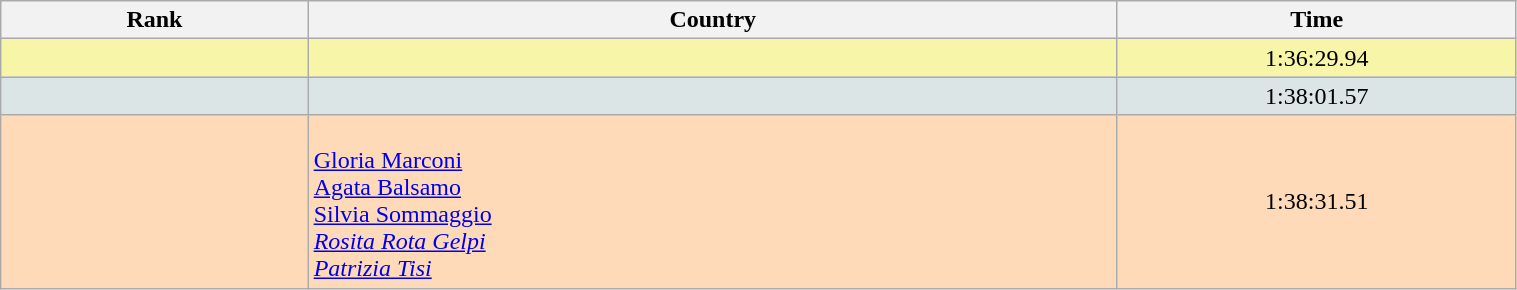<table class="wikitable" width=80% style="font-size:100%; text-align:center;">
<tr>
<th width = 60>Rank</th>
<th width = 170>Country</th>
<th width = 80>Time</th>
</tr>
<tr bgcolor=f7f6a8>
<td></td>
<td align=left></td>
<td>1:36:29.94</td>
</tr>
<tr bgcolor=dce5e5>
<td></td>
<td align=left></td>
<td>1:38:01.57</td>
</tr>
<tr bgcolor=ffdab9>
<td></td>
<td align=left> <br><a href='#'>Gloria Marconi</a><br><a href='#'>Agata Balsamo</a><br><a href='#'>Silvia Sommaggio</a><br><em><a href='#'>Rosita Rota Gelpi</a></em><br><em><a href='#'>Patrizia Tisi</a></em></td>
<td>1:38:31.51</td>
</tr>
</table>
